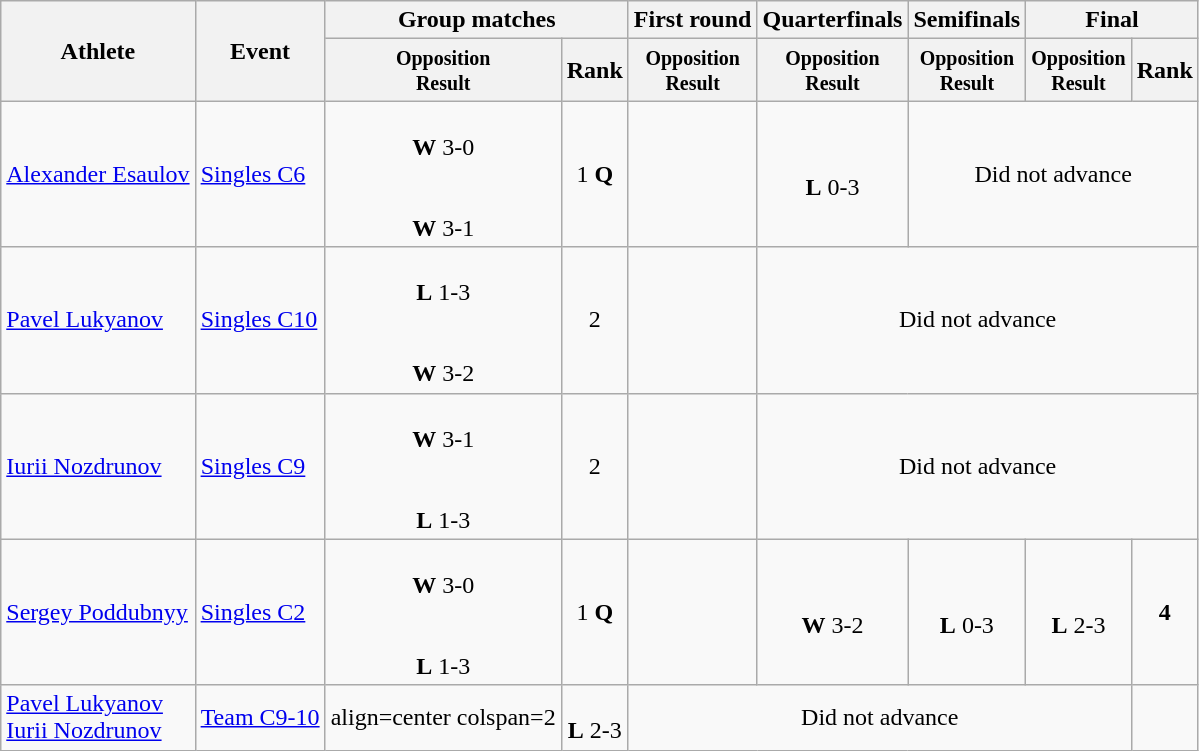<table class=wikitable>
<tr>
<th rowspan="2">Athlete</th>
<th rowspan="2">Event</th>
<th colspan="2">Group matches</th>
<th>First round</th>
<th>Quarterfinals</th>
<th>Semifinals</th>
<th colspan="2">Final</th>
</tr>
<tr>
<th style="line-height:1em"><small>Opposition<br>Result</small></th>
<th>Rank</th>
<th style="line-height:1em"><small>Opposition<br>Result</small></th>
<th style="line-height:1em"><small>Opposition<br>Result</small></th>
<th style="line-height:1em"><small>Opposition<br>Result</small></th>
<th style="line-height:1em"><small>Opposition<br>Result</small></th>
<th>Rank</th>
</tr>
<tr>
<td><a href='#'>Alexander Esaulov</a></td>
<td><a href='#'>Singles C6</a></td>
<td align=center><br><strong>W</strong> 3-0<br><br><br><strong>W</strong> 3-1</td>
<td align=center>1 <strong>Q</strong></td>
<td></td>
<td align=center><br><strong>L</strong> 0-3</td>
<td align=center colspan=3>Did not advance</td>
</tr>
<tr>
<td><a href='#'>Pavel Lukyanov</a></td>
<td><a href='#'>Singles C10</a></td>
<td align=center><br><strong>L</strong> 1-3<br><br><br><strong>W</strong> 3-2</td>
<td align=center>2</td>
<td></td>
<td align=center colspan=4>Did not advance</td>
</tr>
<tr>
<td><a href='#'>Iurii Nozdrunov</a></td>
<td><a href='#'>Singles C9</a></td>
<td align=center><br><strong>W</strong> 3-1<br><br><br><strong>L</strong> 1-3</td>
<td align=center>2</td>
<td></td>
<td align=center colspan=4>Did not advance</td>
</tr>
<tr>
<td><a href='#'>Sergey Poddubnyy</a></td>
<td><a href='#'>Singles C2</a></td>
<td align=center><br><strong>W</strong> 3-0<br><br><br><strong>L</strong> 1-3</td>
<td align=center>1 <strong>Q</strong></td>
<td></td>
<td align=center><br><strong>W</strong> 3-2</td>
<td align=center><br><strong>L</strong> 0-3</td>
<td align=center><br><strong>L</strong> 2-3</td>
<td align=center><strong>4</strong></td>
</tr>
<tr>
<td><a href='#'>Pavel Lukyanov</a><br><a href='#'>Iurii Nozdrunov</a></td>
<td><a href='#'>Team C9-10</a></td>
<td>align=center colspan=2 </td>
<td align=center><br><strong>L</strong> 2-3</td>
<td align=center colspan=4>Did not advance</td>
</tr>
</table>
